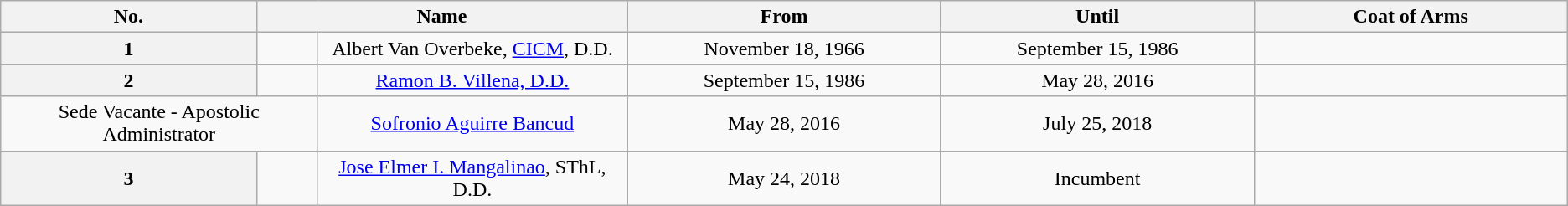<table class="wikitable" style="text-align:center;">
<tr>
<th scope="col">No.</th>
<th colspan="2" scope="col" style="border-right:none;">Name</th>
<th scope="col" style="width:20%;">From</th>
<th scope="col" style="width:20%;">Until</th>
<th scope="col" style="width:20%;">Coat of Arms</th>
</tr>
<tr>
<th scope="row">1</th>
<td></td>
<td>Albert Van Overbeke, <a href='#'>CICM</a>, D.D.</td>
<td>November 18, 1966</td>
<td>September 15, 1986</td>
<td></td>
</tr>
<tr>
<th scope="row">2</th>
<td></td>
<td><a href='#'>Ramon B. Villena, D.D.</a></td>
<td>September 15, 1986</td>
<td>May 28, 2016</td>
<td></td>
</tr>
<tr>
<td colspan="2">Sede Vacante - Apostolic Administrator</td>
<td><a href='#'>Sofronio Aguirre Bancud</a></td>
<td>May 28, 2016</td>
<td>July 25, 2018</td>
<td></td>
</tr>
<tr>
<th>3</th>
<td></td>
<td><a href='#'>Jose Elmer I. Mangalinao</a>, SThL, D.D.</td>
<td>May 24, 2018</td>
<td>Incumbent</td>
<td></td>
</tr>
</table>
